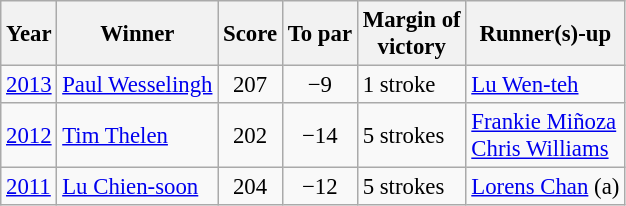<table class="wikitable" style="font-size:95%">
<tr>
<th>Year</th>
<th>Winner</th>
<th>Score</th>
<th>To par</th>
<th>Margin of<br>victory</th>
<th>Runner(s)-up</th>
</tr>
<tr>
<td><a href='#'>2013</a></td>
<td> <a href='#'>Paul Wesselingh</a></td>
<td align=center>207</td>
<td align=center>−9</td>
<td>1 stroke</td>
<td> <a href='#'>Lu Wen-teh</a></td>
</tr>
<tr>
<td><a href='#'>2012</a></td>
<td> <a href='#'>Tim Thelen</a></td>
<td align=center>202</td>
<td align=center>−14</td>
<td>5 strokes</td>
<td> <a href='#'>Frankie Miñoza</a><br> <a href='#'>Chris Williams</a></td>
</tr>
<tr>
<td><a href='#'>2011</a></td>
<td> <a href='#'>Lu Chien-soon</a></td>
<td align=center>204</td>
<td align=center>−12</td>
<td>5 strokes</td>
<td> <a href='#'>Lorens Chan</a> (a)</td>
</tr>
</table>
